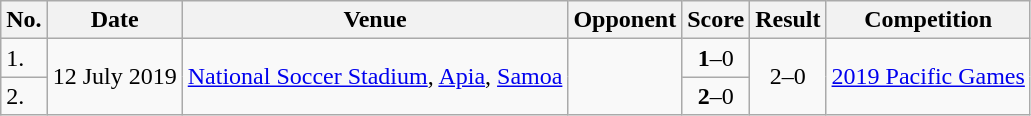<table class="wikitable" style="font-size:100%;">
<tr>
<th>No.</th>
<th>Date</th>
<th>Venue</th>
<th>Opponent</th>
<th>Score</th>
<th>Result</th>
<th>Competition</th>
</tr>
<tr>
<td>1.</td>
<td rowspan="2">12 July 2019</td>
<td rowspan="2"><a href='#'>National Soccer Stadium</a>, <a href='#'>Apia</a>, <a href='#'>Samoa</a></td>
<td rowspan="2"></td>
<td align=center><strong>1</strong>–0</td>
<td rowspan="2" style="text-align:center">2–0</td>
<td rowspan="2"><a href='#'>2019 Pacific Games</a></td>
</tr>
<tr>
<td>2.</td>
<td align=center><strong>2</strong>–0</td>
</tr>
</table>
